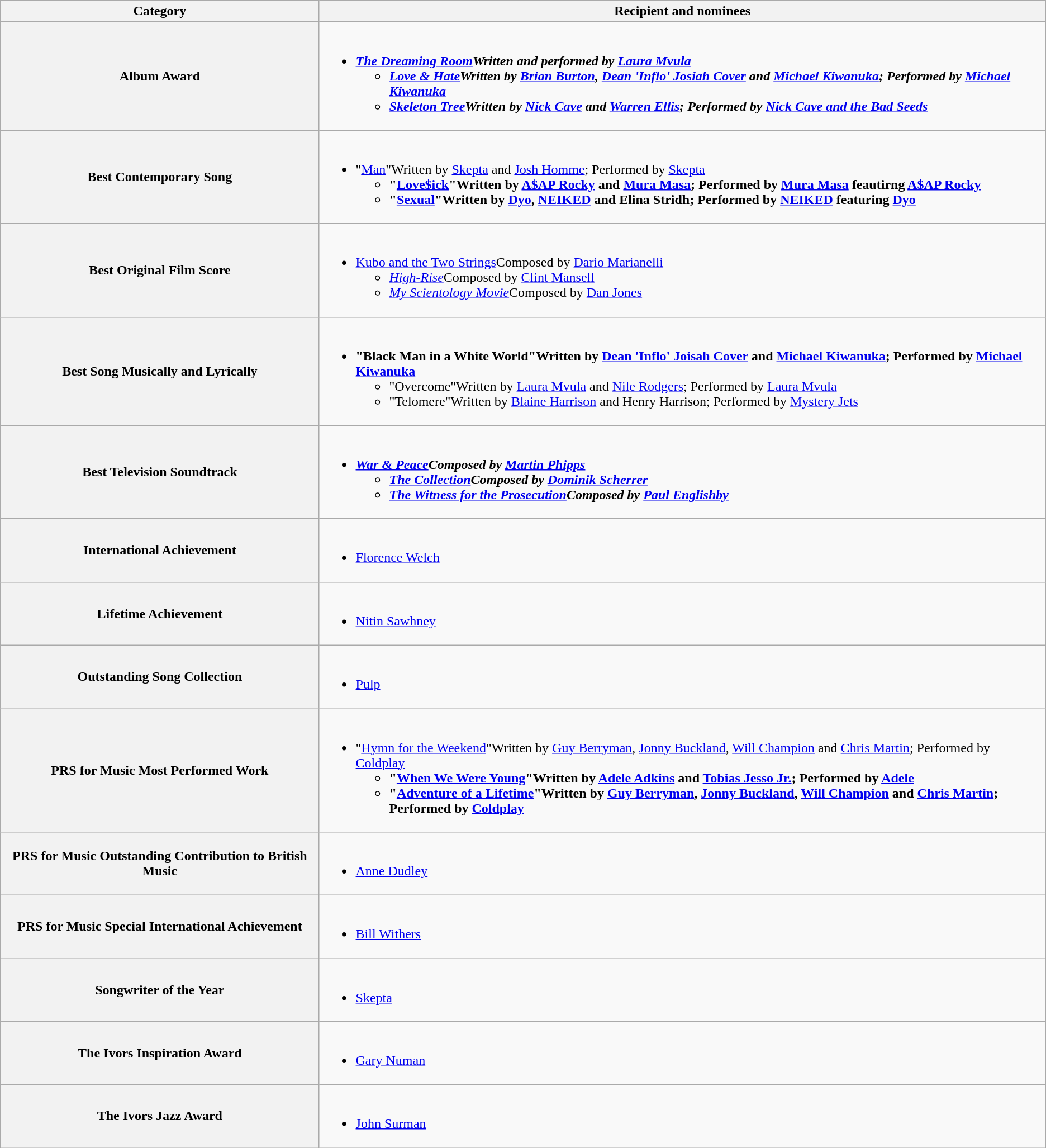<table class="wikitable">
<tr>
<th width="25%">Category</th>
<th width="57%">Recipient and nominees</th>
</tr>
<tr>
<th scope="row">Album Award</th>
<td><br><ul><li><strong><em><a href='#'>The Dreaming Room</a><em>Written and performed by <a href='#'>Laura Mvula</a><strong><ul><li></em><a href='#'>Love & Hate</a><em>Written by <a href='#'>Brian Burton</a>, <a href='#'>Dean 'Inflo' Josiah Cover</a> and <a href='#'>Michael Kiwanuka</a>; Performed by <a href='#'>Michael Kiwanuka</a></li><li></em><a href='#'>Skeleton Tree</a><em>Written by <a href='#'>Nick Cave</a> and <a href='#'>Warren Ellis</a>; Performed by <a href='#'>Nick Cave and the Bad Seeds</a></li></ul></li></ul></td>
</tr>
<tr>
<th scope="row">Best Contemporary Song</th>
<td><br><ul><li></strong>"<a href='#'>Man</a>"Written by <a href='#'>Skepta</a> and <a href='#'>Josh Homme</a>; Performed by <a href='#'>Skepta</a><strong><ul><li>"<a href='#'>Love$ick</a>"Written by <a href='#'>A$AP Rocky</a> and <a href='#'>Mura Masa</a>; Performed by <a href='#'>Mura Masa</a> feautirng <a href='#'>A$AP Rocky</a></li><li>"<a href='#'>Sexual</a>"Written by <a href='#'>Dyo</a>, <a href='#'>NEIKED</a> and Elina Stridh; Performed by <a href='#'>NEIKED</a> featuring <a href='#'>Dyo</a></li></ul></li></ul></td>
</tr>
<tr>
<th scope="row">Best Original Film Score</th>
<td><br><ul><li></em></strong><a href='#'>Kubo and the Two Strings</a></em>Composed by <a href='#'>Dario Marianelli</a></strong><ul><li><em><a href='#'>High-Rise</a></em>Composed by <a href='#'>Clint Mansell</a></li><li><em><a href='#'>My Scientology Movie</a></em>Composed by <a href='#'>Dan Jones</a></li></ul></li></ul></td>
</tr>
<tr>
<th scope="row">Best Song Musically and Lyrically</th>
<td><br><ul><li><strong>"Black Man in a White World"Written by <a href='#'>Dean 'Inflo' Joisah Cover</a> and <a href='#'>Michael Kiwanuka</a>; Performed by <a href='#'>Michael Kiwanuka</a></strong><ul><li>"Overcome"Written by <a href='#'>Laura Mvula</a> and <a href='#'>Nile Rodgers</a>; Performed by <a href='#'>Laura Mvula</a></li><li>"Telomere"Written by <a href='#'>Blaine Harrison</a> and Henry Harrison; Performed by <a href='#'>Mystery Jets</a></li></ul></li></ul></td>
</tr>
<tr>
<th scope="row">Best Television Soundtrack</th>
<td><br><ul><li><strong><em><a href='#'>War & Peace</a><em>Composed by <a href='#'>Martin Phipps</a><strong><ul><li></em><a href='#'>The Collection</a><em>Composed by <a href='#'>Dominik Scherrer</a></li><li></em><a href='#'>The Witness for the Prosecution</a><em>Composed by <a href='#'>Paul Englishby</a></li></ul></li></ul></td>
</tr>
<tr>
<th scope="row">International Achievement</th>
<td><br><ul><li></strong><a href='#'>Florence Welch</a><strong></li></ul></td>
</tr>
<tr>
<th scope="row">Lifetime Achievement</th>
<td><br><ul><li></strong><a href='#'>Nitin Sawhney</a><strong></li></ul></td>
</tr>
<tr>
<th scope="row">Outstanding Song Collection</th>
<td><br><ul><li></strong><a href='#'>Pulp</a><strong></li></ul></td>
</tr>
<tr>
<th scope="row">PRS for Music Most Performed Work</th>
<td><br><ul><li></strong>"<a href='#'>Hymn for the Weekend</a>"Written by <a href='#'>Guy Berryman</a>, <a href='#'>Jonny Buckland</a>, <a href='#'>Will Champion</a> and <a href='#'>Chris Martin</a>; Performed by <a href='#'>Coldplay</a><strong><ul><li>"<a href='#'>When We Were Young</a>"Written by <a href='#'>Adele Adkins</a> and <a href='#'>Tobias Jesso Jr.</a>; Performed by <a href='#'>Adele</a></li><li>"<a href='#'>Adventure of a Lifetime</a>"Written by <a href='#'>Guy Berryman</a>, <a href='#'>Jonny Buckland</a>, <a href='#'>Will Champion</a> and <a href='#'>Chris Martin</a>; Performed by <a href='#'>Coldplay</a></li></ul></li></ul></td>
</tr>
<tr>
<th scope="row">PRS for Music Outstanding Contribution to British Music</th>
<td><br><ul><li></strong><a href='#'>Anne Dudley</a><strong></li></ul></td>
</tr>
<tr>
<th scope="row">PRS for Music Special International Achievement</th>
<td><br><ul><li></strong><a href='#'>Bill Withers</a><strong></li></ul></td>
</tr>
<tr>
<th scope="row">Songwriter of the Year</th>
<td><br><ul><li></strong><a href='#'>Skepta</a><strong></li></ul></td>
</tr>
<tr>
<th scope="row">The Ivors Inspiration Award</th>
<td><br><ul><li></strong><a href='#'>Gary Numan</a><strong></li></ul></td>
</tr>
<tr>
<th scope="row">The Ivors Jazz Award</th>
<td><br><ul><li></strong><a href='#'>John Surman</a><strong></li></ul></td>
</tr>
</table>
